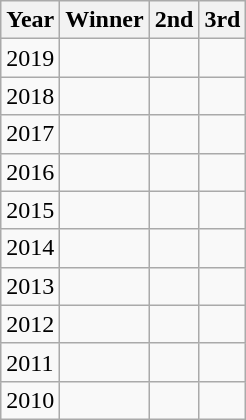<table class="wikitable">
<tr>
<th>Year</th>
<th>Winner</th>
<th>2nd</th>
<th>3rd</th>
</tr>
<tr>
<td>2019</td>
<td></td>
<td></td>
<td></td>
</tr>
<tr>
<td>2018</td>
<td></td>
<td></td>
<td></td>
</tr>
<tr>
<td>2017</td>
<td></td>
<td></td>
<td></td>
</tr>
<tr>
<td>2016</td>
<td></td>
<td></td>
<td></td>
</tr>
<tr>
<td>2015</td>
<td></td>
<td></td>
<td></td>
</tr>
<tr>
<td>2014</td>
<td></td>
<td></td>
<td></td>
</tr>
<tr>
<td>2013</td>
<td></td>
<td></td>
<td></td>
</tr>
<tr>
<td>2012</td>
<td></td>
<td></td>
<td></td>
</tr>
<tr>
<td>2011</td>
<td></td>
<td></td>
<td></td>
</tr>
<tr>
<td>2010</td>
<td></td>
<td></td>
<td></td>
</tr>
</table>
